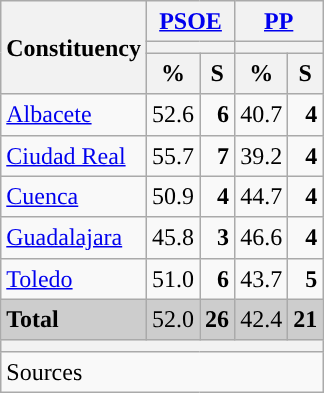<table class="wikitable sortable" style="text-align:right; line-height:20px;">
<tr>
<th rowspan="3">Constituency</th>
<th colspan="2" width="30px" class="unsortable"><a href='#'>PSOE</a></th>
<th colspan="2" width="30px" class="unsortable"><a href='#'>PP</a></th>
</tr>
<tr>
<th colspan="2" style="background:"></th>
<th colspan="2" style="background:"></th>
</tr>
<tr>
<th data-sort-type="number">%</th>
<th data-sort-type="number">S</th>
<th data-sort-type="number">%</th>
<th data-sort-type="number">S</th>
</tr>
<tr>
<td align="left"><a href='#'>Albacete</a></td>
<td style="background:">52.6</td>
<td><strong>6</strong></td>
<td>40.7</td>
<td><strong>4</strong></td>
</tr>
<tr>
<td align="left"><a href='#'>Ciudad Real</a></td>
<td style="background:">55.7</td>
<td><strong>7</strong></td>
<td>39.2</td>
<td><strong>4</strong></td>
</tr>
<tr>
<td align="left"><a href='#'>Cuenca</a></td>
<td style="background:">50.9</td>
<td><strong>4</strong></td>
<td>44.7</td>
<td><strong>4</strong></td>
</tr>
<tr>
<td align="left"><a href='#'>Guadalajara</a></td>
<td>45.8</td>
<td><strong>3</strong></td>
<td style="background:">46.6</td>
<td><strong>4</strong></td>
</tr>
<tr>
<td align="left"><a href='#'>Toledo</a></td>
<td style="background:">51.0</td>
<td><strong>6</strong></td>
<td>43.7</td>
<td><strong>5</strong></td>
</tr>
<tr style="background:#CDCDCD;">
<td align="left"><strong>Total</strong></td>
<td style="background:">52.0</td>
<td><strong>26</strong></td>
<td>42.4</td>
<td><strong>21</strong></td>
</tr>
<tr>
<th colspan="5"></th>
</tr>
<tr>
<th style="text-align:left; font-weight:normal; background:#F9F9F9" colspan="5">Sources</th>
</tr>
</table>
